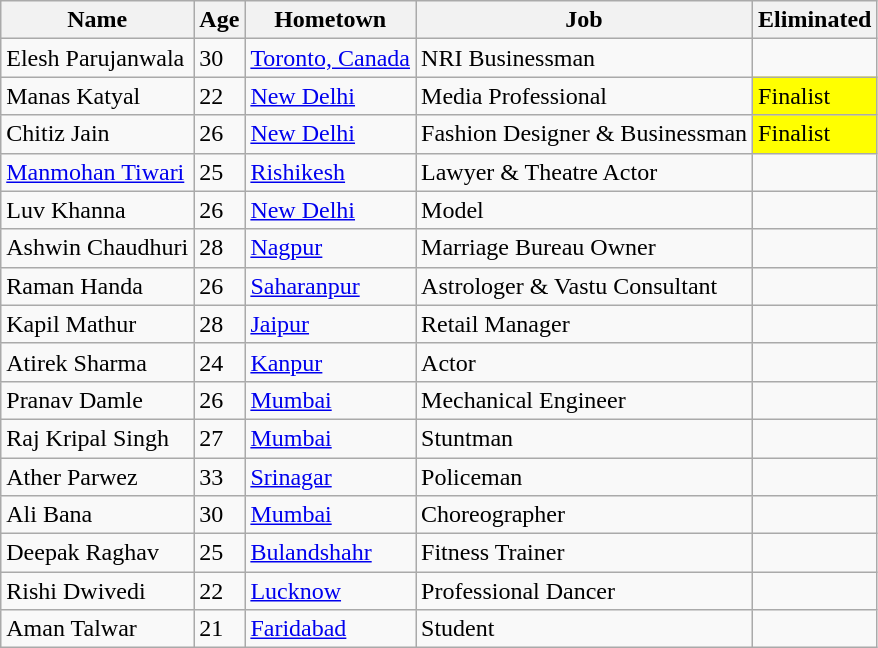<table class="wikitable sortable">
<tr>
<th>Name</th>
<th>Age</th>
<th>Hometown</th>
<th>Job</th>
<th>Eliminated</th>
</tr>
<tr>
<td>Elesh Parujanwala</td>
<td>30</td>
<td><a href='#'>Toronto, Canada</a></td>
<td>NRI Businessman</td>
<td></td>
</tr>
<tr>
<td>Manas Katyal</td>
<td>22</td>
<td><a href='#'>New Delhi</a></td>
<td>Media Professional</td>
<td bgcolor="yellow">Finalist</td>
</tr>
<tr>
<td>Chitiz Jain</td>
<td>26</td>
<td><a href='#'>New Delhi</a></td>
<td>Fashion Designer & Businessman</td>
<td bgcolor=yellow>Finalist</td>
</tr>
<tr>
<td><a href='#'>Manmohan Tiwari</a></td>
<td>25</td>
<td><a href='#'>Rishikesh</a></td>
<td>Lawyer & Theatre Actor</td>
<td></td>
</tr>
<tr>
<td>Luv Khanna</td>
<td>26</td>
<td><a href='#'>New Delhi</a></td>
<td>Model</td>
<td></td>
</tr>
<tr>
<td>Ashwin Chaudhuri</td>
<td>28</td>
<td><a href='#'>Nagpur</a></td>
<td>Marriage Bureau Owner</td>
<td></td>
</tr>
<tr>
<td>Raman Handa</td>
<td>26</td>
<td><a href='#'>Saharanpur</a></td>
<td>Astrologer & Vastu Consultant</td>
<td></td>
</tr>
<tr>
<td>Kapil Mathur</td>
<td>28</td>
<td><a href='#'>Jaipur</a></td>
<td>Retail Manager</td>
<td></td>
</tr>
<tr>
<td>Atirek Sharma</td>
<td>24</td>
<td><a href='#'>Kanpur</a></td>
<td>Actor</td>
<td></td>
</tr>
<tr>
<td>Pranav Damle</td>
<td>26</td>
<td><a href='#'>Mumbai</a></td>
<td>Mechanical Engineer</td>
<td></td>
</tr>
<tr>
<td>Raj Kripal Singh</td>
<td>27</td>
<td><a href='#'>Mumbai</a></td>
<td>Stuntman</td>
<td></td>
</tr>
<tr>
<td>Ather Parwez</td>
<td>33</td>
<td><a href='#'>Srinagar</a></td>
<td>Policeman</td>
<td></td>
</tr>
<tr>
<td>Ali Bana</td>
<td>30</td>
<td><a href='#'>Mumbai</a></td>
<td>Choreographer</td>
<td></td>
</tr>
<tr>
<td>Deepak Raghav</td>
<td>25</td>
<td><a href='#'>Bulandshahr</a></td>
<td>Fitness Trainer</td>
<td></td>
</tr>
<tr>
<td>Rishi Dwivedi</td>
<td>22</td>
<td><a href='#'>Lucknow</a></td>
<td>Professional Dancer</td>
<td></td>
</tr>
<tr>
<td>Aman Talwar</td>
<td>21</td>
<td><a href='#'>Faridabad</a></td>
<td>Student</td>
<td></td>
</tr>
</table>
